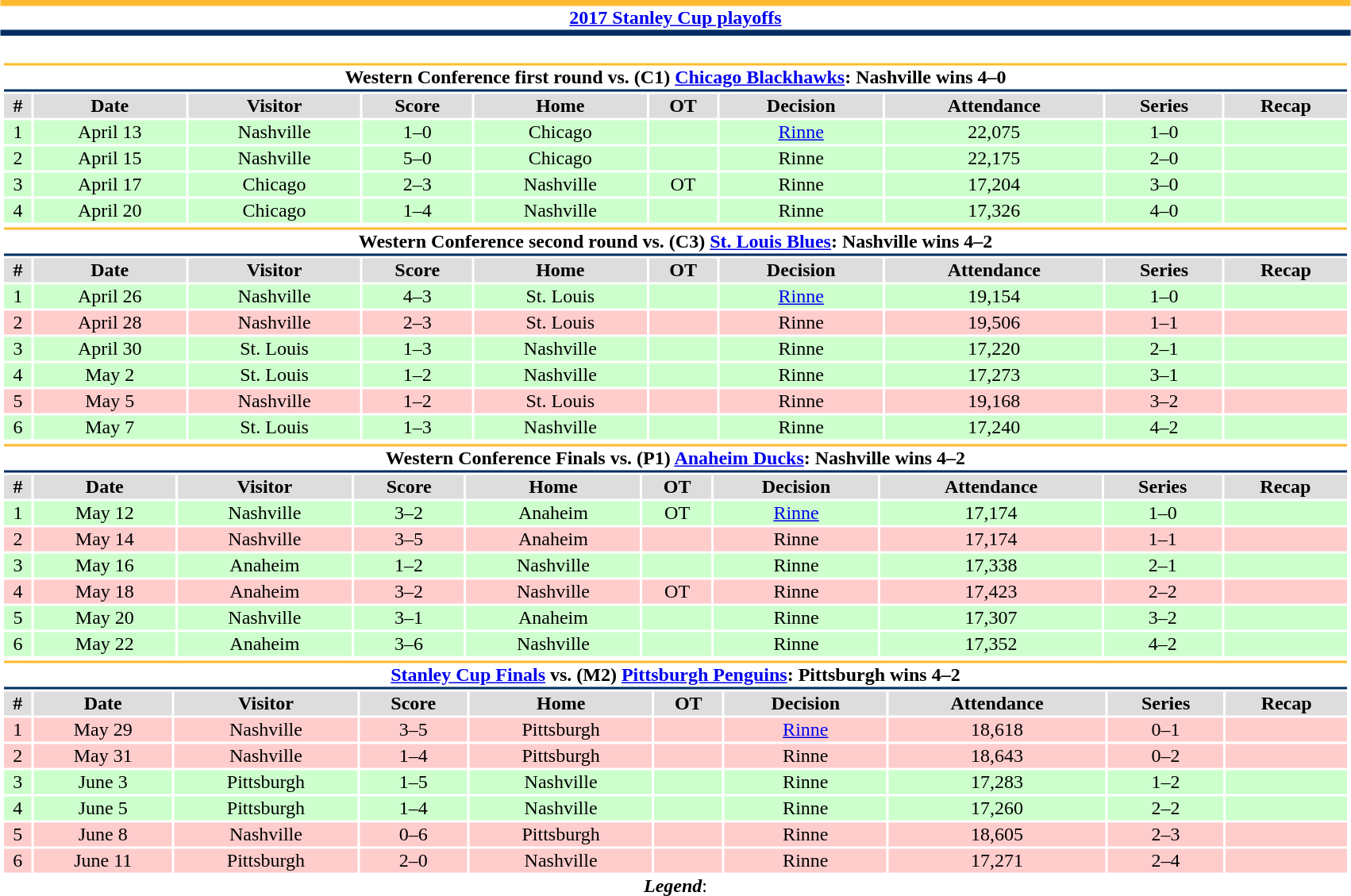<table class="toccolours" width=90% style="clear:both; margin:1.5em auto; text-align:center;">
<tr>
<th colspan=11 style="background:#FFFFFF; border-top:#FDBB2F 5px solid; border-bottom:#002E62 5px solid;"><a href='#'>2017 Stanley Cup playoffs</a></th>
</tr>
<tr>
<td colspan=10><br><table class="toccolours collapsible collapsed" width=100%>
<tr>
<th colspan=10 style="background:#FFFFFF; border-top:#FDBB2F 2px solid; border-bottom:#002E62 2px solid;">Western Conference first round vs. (C1) <a href='#'>Chicago Blackhawks</a>: Nashville wins 4–0</th>
</tr>
<tr align="center" bgcolor="#dddddd">
<th>#</th>
<th>Date</th>
<th>Visitor</th>
<th>Score</th>
<th>Home</th>
<th>OT</th>
<th>Decision</th>
<th>Attendance</th>
<th>Series</th>
<th>Recap</th>
</tr>
<tr style="background:#cfc;">
<td>1</td>
<td>April 13</td>
<td>Nashville</td>
<td>1–0</td>
<td>Chicago</td>
<td></td>
<td><a href='#'>Rinne</a></td>
<td>22,075</td>
<td>1–0</td>
<td></td>
</tr>
<tr style="background:#cfc;">
<td>2</td>
<td>April 15</td>
<td>Nashville</td>
<td>5–0</td>
<td>Chicago</td>
<td></td>
<td>Rinne</td>
<td>22,175</td>
<td>2–0</td>
<td></td>
</tr>
<tr style="background:#cfc;">
<td>3</td>
<td>April 17</td>
<td>Chicago</td>
<td>2–3</td>
<td>Nashville</td>
<td>OT</td>
<td>Rinne</td>
<td>17,204</td>
<td>3–0</td>
<td></td>
</tr>
<tr style="background:#cfc;">
<td>4</td>
<td>April 20</td>
<td>Chicago</td>
<td>1–4</td>
<td>Nashville</td>
<td></td>
<td>Rinne</td>
<td>17,326</td>
<td>4–0</td>
<td></td>
</tr>
</table>
<table class="toccolours collapsible collapsed" width=100%>
<tr>
<th colspan=10 style="background:#FFFFFF; border-top:#FDBB2F 2px solid; border-bottom:#002E62 2px solid;">Western Conference second round vs. (C3) <a href='#'>St. Louis Blues</a>: Nashville wins 4–2</th>
</tr>
<tr align="center" bgcolor="#dddddd">
<th>#</th>
<th>Date</th>
<th>Visitor</th>
<th>Score</th>
<th>Home</th>
<th>OT</th>
<th>Decision</th>
<th>Attendance</th>
<th>Series</th>
<th>Recap</th>
</tr>
<tr style="background:#cfc;">
<td>1</td>
<td>April 26</td>
<td>Nashville</td>
<td>4–3</td>
<td>St. Louis</td>
<td></td>
<td><a href='#'>Rinne</a></td>
<td>19,154</td>
<td>1–0</td>
<td></td>
</tr>
<tr style="background:#fcc;">
<td>2</td>
<td>April 28</td>
<td>Nashville</td>
<td>2–3</td>
<td>St. Louis</td>
<td></td>
<td>Rinne</td>
<td>19,506</td>
<td>1–1</td>
<td></td>
</tr>
<tr style="background:#cfc;">
<td>3</td>
<td>April 30</td>
<td>St. Louis</td>
<td>1–3</td>
<td>Nashville</td>
<td></td>
<td>Rinne</td>
<td>17,220</td>
<td>2–1</td>
<td></td>
</tr>
<tr style="background:#cfc;">
<td>4</td>
<td>May 2</td>
<td>St. Louis</td>
<td>1–2</td>
<td>Nashville</td>
<td></td>
<td>Rinne</td>
<td>17,273</td>
<td>3–1</td>
<td></td>
</tr>
<tr style="background:#fcc;">
<td>5</td>
<td>May 5</td>
<td>Nashville</td>
<td>1–2</td>
<td>St. Louis</td>
<td></td>
<td>Rinne</td>
<td>19,168</td>
<td>3–2</td>
<td></td>
</tr>
<tr style="background:#cfc;">
<td>6</td>
<td>May 7</td>
<td>St. Louis</td>
<td>1–3</td>
<td>Nashville</td>
<td></td>
<td>Rinne</td>
<td>17,240</td>
<td>4–2</td>
<td></td>
</tr>
</table>
<table class="toccolours collapsible collapsed" width=100%>
<tr>
<th colspan=10 style="background:#FFFFFF; border-top:#FDBB2F 2px solid; border-bottom:#002E62 2px solid;">Western Conference Finals vs. (P1) <a href='#'>Anaheim Ducks</a>: Nashville wins 4–2</th>
</tr>
<tr style="background:#ddd;">
<th>#</th>
<th>Date</th>
<th>Visitor</th>
<th>Score</th>
<th>Home</th>
<th>OT</th>
<th>Decision</th>
<th>Attendance</th>
<th>Series</th>
<th>Recap</th>
</tr>
<tr style="background:#cfc;">
<td>1</td>
<td>May 12</td>
<td>Nashville</td>
<td>3–2</td>
<td>Anaheim</td>
<td>OT</td>
<td><a href='#'>Rinne</a></td>
<td>17,174</td>
<td>1–0</td>
<td></td>
</tr>
<tr style="background:#fcc;">
<td>2</td>
<td>May 14</td>
<td>Nashville</td>
<td>3–5</td>
<td>Anaheim</td>
<td></td>
<td>Rinne</td>
<td>17,174</td>
<td>1–1</td>
<td></td>
</tr>
<tr style="background:#cfc;">
<td>3</td>
<td>May 16</td>
<td>Anaheim</td>
<td>1–2</td>
<td>Nashville</td>
<td></td>
<td>Rinne</td>
<td>17,338</td>
<td>2–1</td>
<td></td>
</tr>
<tr style="background:#fcc;">
<td>4</td>
<td>May 18</td>
<td>Anaheim</td>
<td>3–2</td>
<td>Nashville</td>
<td>OT</td>
<td>Rinne</td>
<td>17,423</td>
<td>2–2</td>
<td></td>
</tr>
<tr style="background:#cfc;">
<td>5</td>
<td>May 20</td>
<td>Nashville</td>
<td>3–1</td>
<td>Anaheim</td>
<td></td>
<td>Rinne</td>
<td>17,307</td>
<td>3–2</td>
<td></td>
</tr>
<tr style="background:#cfc;">
<td>6</td>
<td>May 22</td>
<td>Anaheim</td>
<td>3–6</td>
<td>Nashville</td>
<td></td>
<td>Rinne</td>
<td>17,352</td>
<td>4–2</td>
<td></td>
</tr>
</table>
<table class="toccolours collapsible collapsed" width=100%>
<tr>
<th colspan=10 style="background:#FFFFFF; border-top:#FDBB2F 2px solid; border-bottom:#002E62 2px solid;"><a href='#'>Stanley Cup Finals</a> vs. (M2) <a href='#'>Pittsburgh Penguins</a>: Pittsburgh wins 4–2</th>
</tr>
<tr style="background:#ddd;">
<th>#</th>
<th>Date</th>
<th>Visitor</th>
<th>Score</th>
<th>Home</th>
<th>OT</th>
<th>Decision</th>
<th>Attendance</th>
<th>Series</th>
<th>Recap</th>
</tr>
<tr style="background:#fcc;">
<td>1</td>
<td>May 29</td>
<td>Nashville</td>
<td>3–5</td>
<td>Pittsburgh</td>
<td></td>
<td><a href='#'>Rinne</a></td>
<td>18,618</td>
<td>0–1</td>
<td></td>
</tr>
<tr style="background:#fcc;">
<td>2</td>
<td>May 31</td>
<td>Nashville</td>
<td>1–4</td>
<td>Pittsburgh</td>
<td></td>
<td>Rinne</td>
<td>18,643</td>
<td>0–2</td>
<td></td>
</tr>
<tr style="background:#cfc;">
<td>3</td>
<td>June 3</td>
<td>Pittsburgh</td>
<td>1–5</td>
<td>Nashville</td>
<td></td>
<td>Rinne</td>
<td>17,283</td>
<td>1–2</td>
<td></td>
</tr>
<tr style="background:#cfc;">
<td>4</td>
<td>June 5</td>
<td>Pittsburgh</td>
<td>1–4</td>
<td>Nashville</td>
<td></td>
<td>Rinne</td>
<td>17,260</td>
<td>2–2</td>
<td></td>
</tr>
<tr style="background:#fcc;">
<td>5</td>
<td>June 8</td>
<td>Nashville</td>
<td>0–6</td>
<td>Pittsburgh</td>
<td></td>
<td>Rinne</td>
<td>18,605</td>
<td>2–3</td>
<td></td>
</tr>
<tr style="background:#fcc;">
<td>6</td>
<td>June 11</td>
<td>Pittsburgh</td>
<td>2–0</td>
<td>Nashville</td>
<td></td>
<td>Rinne</td>
<td>17,271</td>
<td>2–4</td>
<td></td>
</tr>
</table>
<strong><em>Legend</em></strong>:

</td>
</tr>
</table>
